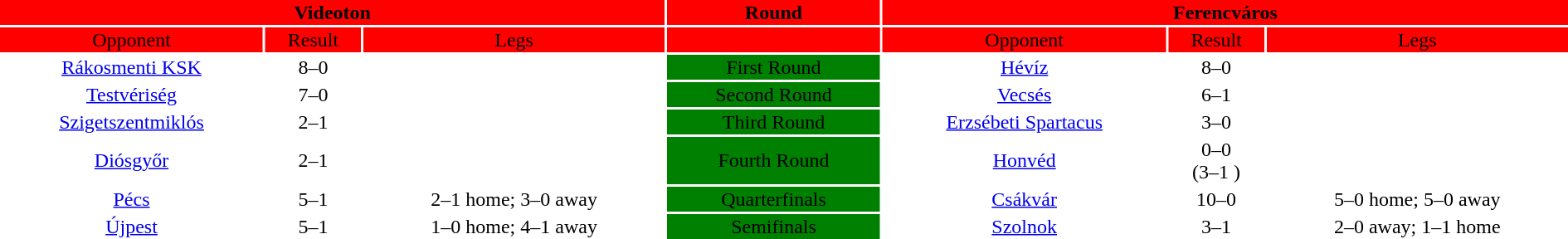<table width="100%" style="text-align:center">
<tr valign=top bgcolor=red>
<th colspan=3 style="width:1*">Videoton</th>
<th><strong>Round</strong></th>
<th colspan=3 style="width:1*">Ferencváros</th>
</tr>
<tr valign=top bgcolor=red>
<td>Opponent</td>
<td>Result</td>
<td>Legs</td>
<td bgcolor=red></td>
<td>Opponent</td>
<td>Result</td>
<td>Legs</td>
</tr>
<tr>
<td><a href='#'>Rákosmenti KSK</a></td>
<td>8–0</td>
<td></td>
<td bgcolor=green>First Round</td>
<td><a href='#'>Hévíz</a></td>
<td>8–0</td>
<td></td>
</tr>
<tr>
<td><a href='#'>Testvériség</a></td>
<td>7–0</td>
<td></td>
<td bgcolor=green>Second Round</td>
<td><a href='#'>Vecsés</a></td>
<td>6–1</td>
<td></td>
</tr>
<tr>
<td><a href='#'>Szigetszentmiklós</a></td>
<td>2–1</td>
<td></td>
<td bgcolor=green>Third Round</td>
<td><a href='#'>Erzsébeti Spartacus</a></td>
<td>3–0</td>
<td></td>
</tr>
<tr>
<td><a href='#'>Diósgyőr</a></td>
<td>2–1</td>
<td></td>
<td bgcolor=green>Fourth Round</td>
<td><a href='#'>Honvéd</a></td>
<td>0–0<br>(3–1 )</td>
<td></td>
</tr>
<tr>
<td><a href='#'>Pécs</a></td>
<td>5–1</td>
<td>2–1 home; 3–0 away</td>
<td bgcolor=green>Quarterfinals</td>
<td><a href='#'>Csákvár</a></td>
<td>10–0</td>
<td>5–0 home; 5–0 away</td>
</tr>
<tr>
<td><a href='#'>Újpest</a></td>
<td>5–1</td>
<td>1–0 home; 4–1 away</td>
<td bgcolor=green>Semifinals</td>
<td><a href='#'>Szolnok</a></td>
<td>3–1</td>
<td>2–0 away; 1–1 home</td>
</tr>
</table>
